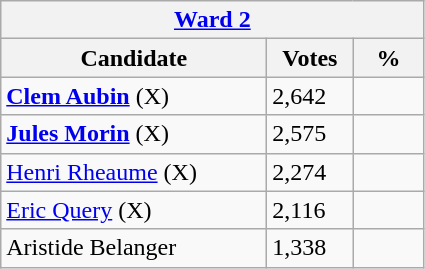<table class="wikitable">
<tr>
<th colspan="3"><a href='#'>Ward 2</a></th>
</tr>
<tr>
<th style="width: 170px">Candidate</th>
<th style="width: 50px">Votes</th>
<th style="width: 40px">%</th>
</tr>
<tr>
<td><strong><a href='#'>Clem Aubin</a></strong> (X)</td>
<td>2,642</td>
<td></td>
</tr>
<tr>
<td><strong><a href='#'>Jules Morin</a></strong>  (X)</td>
<td>2,575</td>
<td></td>
</tr>
<tr>
<td><a href='#'>Henri Rheaume</a> (X)</td>
<td>2,274</td>
<td></td>
</tr>
<tr>
<td><a href='#'>Eric Query</a> (X)</td>
<td>2,116</td>
<td></td>
</tr>
<tr>
<td>Aristide Belanger</td>
<td>1,338</td>
</tr>
</table>
